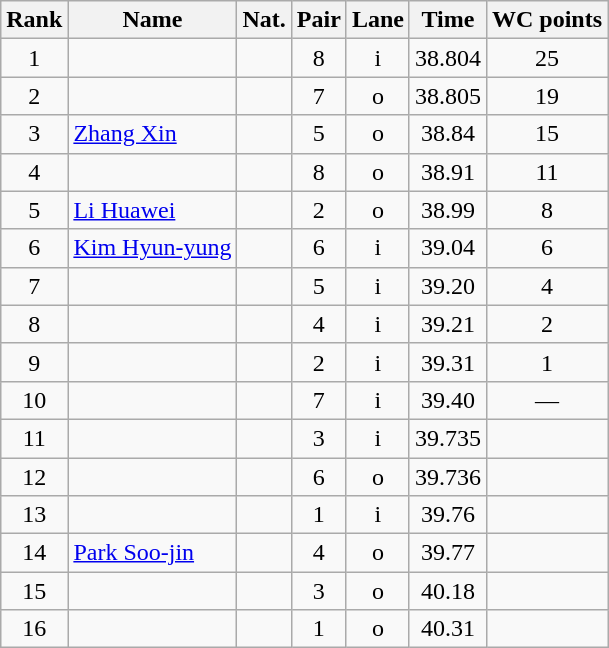<table class="wikitable sortable" style="text-align:center">
<tr>
<th>Rank</th>
<th>Name</th>
<th>Nat.</th>
<th>Pair</th>
<th>Lane</th>
<th>Time</th>
<th>WC points</th>
</tr>
<tr>
<td>1</td>
<td align=left></td>
<td></td>
<td>8</td>
<td>i</td>
<td>38.804</td>
<td>25</td>
</tr>
<tr>
<td>2</td>
<td align=left></td>
<td></td>
<td>7</td>
<td>o</td>
<td>38.805</td>
<td>19</td>
</tr>
<tr>
<td>3</td>
<td align=left><a href='#'>Zhang Xin</a></td>
<td></td>
<td>5</td>
<td>o</td>
<td>38.84</td>
<td>15</td>
</tr>
<tr>
<td>4</td>
<td align=left></td>
<td></td>
<td>8</td>
<td>o</td>
<td>38.91</td>
<td>11</td>
</tr>
<tr>
<td>5</td>
<td align=left><a href='#'>Li Huawei</a></td>
<td></td>
<td>2</td>
<td>o</td>
<td>38.99</td>
<td>8</td>
</tr>
<tr>
<td>6</td>
<td align=left><a href='#'>Kim Hyun-yung</a></td>
<td></td>
<td>6</td>
<td>i</td>
<td>39.04</td>
<td>6</td>
</tr>
<tr>
<td>7</td>
<td align=left></td>
<td></td>
<td>5</td>
<td>i</td>
<td>39.20</td>
<td>4</td>
</tr>
<tr>
<td>8</td>
<td align=left></td>
<td></td>
<td>4</td>
<td>i</td>
<td>39.21</td>
<td>2</td>
</tr>
<tr>
<td>9</td>
<td align=left></td>
<td></td>
<td>2</td>
<td>i</td>
<td>39.31</td>
<td>1</td>
</tr>
<tr>
<td>10</td>
<td align=left></td>
<td></td>
<td>7</td>
<td>i</td>
<td>39.40</td>
<td>—</td>
</tr>
<tr>
<td>11</td>
<td align=left></td>
<td></td>
<td>3</td>
<td>i</td>
<td>39.735</td>
<td></td>
</tr>
<tr>
<td>12</td>
<td align=left></td>
<td></td>
<td>6</td>
<td>o</td>
<td>39.736</td>
<td></td>
</tr>
<tr>
<td>13</td>
<td align=left></td>
<td></td>
<td>1</td>
<td>i</td>
<td>39.76</td>
<td></td>
</tr>
<tr>
<td>14</td>
<td align=left><a href='#'>Park Soo-jin</a></td>
<td></td>
<td>4</td>
<td>o</td>
<td>39.77</td>
<td></td>
</tr>
<tr>
<td>15</td>
<td align=left></td>
<td></td>
<td>3</td>
<td>o</td>
<td>40.18</td>
<td></td>
</tr>
<tr>
<td>16</td>
<td align=left></td>
<td></td>
<td>1</td>
<td>o</td>
<td>40.31</td>
<td></td>
</tr>
</table>
